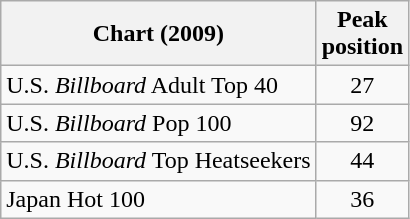<table class="wikitable">
<tr>
<th>Chart (2009)</th>
<th>Peak<br>position</th>
</tr>
<tr>
<td>U.S. <em>Billboard</em> Adult Top 40</td>
<td align="center">27</td>
</tr>
<tr>
<td>U.S. <em>Billboard</em> Pop 100</td>
<td align="center">92</td>
</tr>
<tr>
<td>U.S. <em>Billboard</em> Top Heatseekers</td>
<td align="center">44</td>
</tr>
<tr>
<td>Japan Hot 100</td>
<td align="center">36</td>
</tr>
</table>
